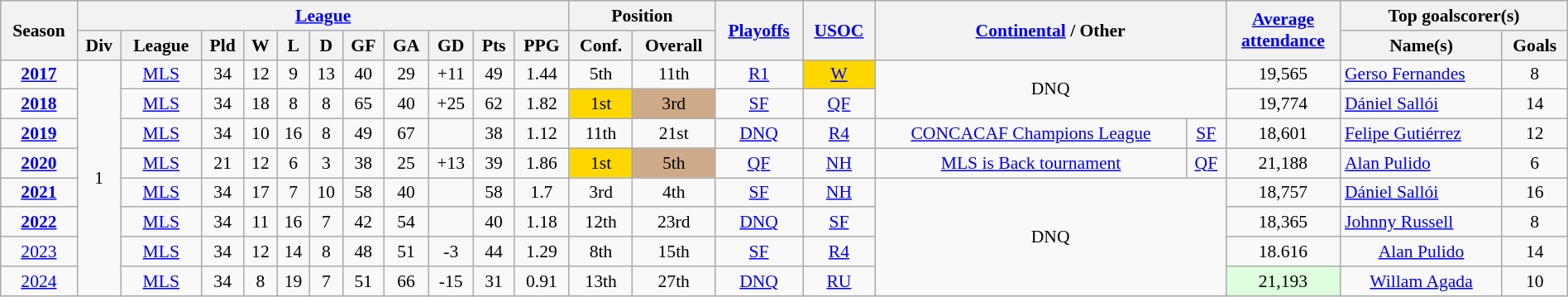<table class="wikitable" width=100% style="font-size:90%; text-align:center;">
<tr style="background:#f0f6ff;">
<th rowspan=2>Season</th>
<th colspan=11><a href='#'>League</a></th>
<th colspan=2>Position</th>
<th rowspan=2><a href='#'>Playoffs</a></th>
<th rowspan=2><a href='#'>USOC</a></th>
<th rowspan=2 colspan=2><a href='#'>Continental</a> / Other</th>
<th rowspan=2><a href='#'>Average <br>attendance</a></th>
<th colspan=2>Top goalscorer(s)</th>
</tr>
<tr>
<th>Div</th>
<th>League</th>
<th>Pld</th>
<th>W</th>
<th>L</th>
<th>D</th>
<th>GF</th>
<th>GA</th>
<th>GD</th>
<th>Pts</th>
<th>PPG</th>
<th>Conf.</th>
<th>Overall</th>
<th>Name(s)</th>
<th>Goals</th>
</tr>
<tr>
<td><strong><a href='#'>2017</a></strong></td>
<td rowspan="8">1</td>
<td><a href='#'>MLS</a></td>
<td>34</td>
<td>12</td>
<td>9</td>
<td>13</td>
<td>40</td>
<td>29</td>
<td>+11</td>
<td>49</td>
<td>1.44</td>
<td>5th</td>
<td>11th</td>
<td><a href='#'>R1</a></td>
<td bgcolor="gold"><a href='#'>W</a></td>
<td colspan="2" rowspan="2">DNQ</td>
<td>19,565</td>
<td align="left"> <a href='#'>Gerso Fernandes</a></td>
<td>8</td>
</tr>
<tr>
<td><strong><a href='#'>2018</a></strong></td>
<td><a href='#'>MLS</a></td>
<td>34</td>
<td>18</td>
<td>8</td>
<td>8</td>
<td>65</td>
<td>40</td>
<td>+25</td>
<td>62</td>
<td>1.82</td>
<td bgcolor=gold>1st</td>
<td bgcolor=CFAA88>3rd</td>
<td><a href='#'>SF</a></td>
<td><a href='#'>QF</a></td>
<td>19,774</td>
<td align="left"> <a href='#'>Dániel Sallói</a></td>
<td>14</td>
</tr>
<tr>
<td><strong><a href='#'>2019</a></strong></td>
<td><a href='#'>MLS</a></td>
<td>34</td>
<td>10</td>
<td>16</td>
<td>8</td>
<td>49</td>
<td>67</td>
<td></td>
<td>38</td>
<td>1.12</td>
<td>11th</td>
<td>21st</td>
<td><a href='#'>DNQ</a></td>
<td><a href='#'>R4</a></td>
<td><a href='#'>CONCACAF Champions League</a></td>
<td><a href='#'>SF</a></td>
<td>18,601</td>
<td align="left"> <a href='#'>Felipe Gutiérrez</a></td>
<td>12</td>
</tr>
<tr>
<td><strong><a href='#'>2020</a></strong></td>
<td><a href='#'>MLS</a></td>
<td>21</td>
<td>12</td>
<td>6</td>
<td>3</td>
<td>38</td>
<td>25</td>
<td>+13</td>
<td>39</td>
<td>1.86</td>
<td bgcolor=gold>1st</td>
<td bgcolor=CFAA88>5th</td>
<td><a href='#'>QF</a></td>
<td><a href='#'>NH</a></td>
<td><a href='#'>MLS is Back tournament</a></td>
<td><a href='#'>QF</a></td>
<td>21,188</td>
<td align="left"> <a href='#'>Alan Pulido</a></td>
<td>6</td>
</tr>
<tr>
<td><strong><a href='#'>2021</a></strong></td>
<td><a href='#'>MLS</a></td>
<td>34</td>
<td>17</td>
<td>7</td>
<td>10</td>
<td>58</td>
<td>40</td>
<td></td>
<td>58</td>
<td>1.7</td>
<td>3rd</td>
<td>4th</td>
<td><a href='#'>SF</a></td>
<td><a href='#'>NH</a></td>
<td colspan="2" rowspan="4">DNQ</td>
<td>18,757</td>
<td align="left"> <a href='#'>Dániel Sallói</a></td>
<td>16</td>
</tr>
<tr>
<td><strong><a href='#'>2022</a></strong></td>
<td><a href='#'>MLS</a></td>
<td>34</td>
<td>11</td>
<td>16</td>
<td>7</td>
<td>42</td>
<td>54</td>
<td></td>
<td>40</td>
<td>1.18</td>
<td>12th</td>
<td>23rd</td>
<td><a href='#'>DNQ</a></td>
<td><a href='#'>SF</a></td>
<td>18,365</td>
<td align="left"> <a href='#'>Johnny Russell</a></td>
<td>8</td>
</tr>
<tr>
<td><a href='#'>2023</a></td>
<td><a href='#'>MLS</a></td>
<td>34</td>
<td>12</td>
<td>14</td>
<td>8</td>
<td>48</td>
<td>51</td>
<td>-3</td>
<td>44</td>
<td>1.29</td>
<td>8th</td>
<td>15th</td>
<td><a href='#'>SF</a></td>
<td><a href='#'>R4</a></td>
<td>18.616</td>
<td> <a href='#'>Alan Pulido</a></td>
<td>14</td>
</tr>
<tr>
<td><a href='#'>2024</a></td>
<td><a href='#'>MLS</a></td>
<td>34</td>
<td>8</td>
<td>19</td>
<td>7</td>
<td>51</td>
<td>66</td>
<td>-15</td>
<td>31</td>
<td>0.91</td>
<td>13th</td>
<td>27th</td>
<td><a href='#'>DNQ</a></td>
<td><a href='#'>RU</a></td>
<td style="background:#dfd;">21,193</td>
<td> <a href='#'>Willam Agada</a></td>
<td>10</td>
</tr>
</table>
